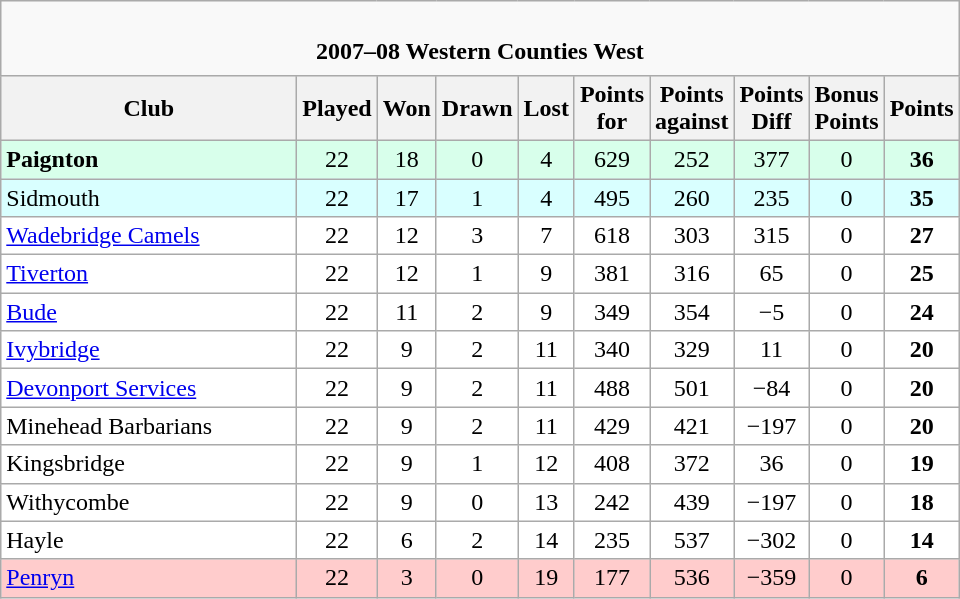<table class="wikitable" style="text-align: center;">
<tr>
<td colspan="11" cellpadding="0" cellspacing="0"><br><table border="0" width="100%" cellpadding="0" cellspacing="0">
<tr>
<td width=20% style="border:0px"></td>
<td style="border:0px"><strong>2007–08 Western Counties West</strong></td>
<td width=20% style="border:0px"></td>
</tr>
</table>
</td>
</tr>
<tr>
<th bgcolor="#efefef" width="190">Club</th>
<th bgcolor="#efefef" width="20">Played</th>
<th bgcolor="#efefef" width="20">Won</th>
<th bgcolor="#efefef" width="20">Drawn</th>
<th bgcolor="#efefef" width="20">Lost</th>
<th bgcolor="#efefef" width="20">Points for</th>
<th bgcolor="#efefef" width="20">Points against</th>
<th bgcolor="#efefef" width="20">Points Diff</th>
<th bgcolor="#efefef" width="30">Bonus Points</th>
<th bgcolor="#efefef" width="20">Points</th>
</tr>
<tr bgcolor=#d8ffeb align=center>
<td align=left><strong>Paignton</strong></td>
<td>22</td>
<td>18</td>
<td>0</td>
<td>4</td>
<td>629</td>
<td>252</td>
<td>377</td>
<td>0</td>
<td><strong>36</strong></td>
</tr>
<tr bgcolor=#d9ffff align=center>
<td align=left>Sidmouth</td>
<td>22</td>
<td>17</td>
<td>1</td>
<td>4</td>
<td>495</td>
<td>260</td>
<td>235</td>
<td>0</td>
<td><strong>35</strong></td>
</tr>
<tr bgcolor=#ffffff align=center>
<td align=left><a href='#'>Wadebridge Camels</a></td>
<td>22</td>
<td>12</td>
<td>3</td>
<td>7</td>
<td>618</td>
<td>303</td>
<td>315</td>
<td>0</td>
<td><strong>27</strong></td>
</tr>
<tr bgcolor=#ffffff align=center>
<td align=left><a href='#'>Tiverton</a></td>
<td>22</td>
<td>12</td>
<td>1</td>
<td>9</td>
<td>381</td>
<td>316</td>
<td>65</td>
<td>0</td>
<td><strong>25</strong></td>
</tr>
<tr bgcolor=#ffffff align=center>
<td align=left><a href='#'>Bude</a></td>
<td>22</td>
<td>11</td>
<td>2</td>
<td>9</td>
<td>349</td>
<td>354</td>
<td>−5</td>
<td>0</td>
<td><strong>24</strong></td>
</tr>
<tr bgcolor=#ffffff align=center>
<td align=left><a href='#'>Ivybridge</a></td>
<td>22</td>
<td>9</td>
<td>2</td>
<td>11</td>
<td>340</td>
<td>329</td>
<td>11</td>
<td>0</td>
<td><strong>20</strong></td>
</tr>
<tr bgcolor=#ffffff align=center>
<td align=left><a href='#'>Devonport Services</a></td>
<td>22</td>
<td>9</td>
<td>2</td>
<td>11</td>
<td>488</td>
<td>501</td>
<td>−84</td>
<td>0</td>
<td><strong>20</strong></td>
</tr>
<tr bgcolor=#ffffff align=center>
<td align=left>Minehead Barbarians</td>
<td>22</td>
<td>9</td>
<td>2</td>
<td>11</td>
<td>429</td>
<td>421</td>
<td>−197</td>
<td>0</td>
<td><strong>20</strong></td>
</tr>
<tr bgcolor=#ffffff align=center>
<td align=left>Kingsbridge</td>
<td>22</td>
<td>9</td>
<td>1</td>
<td>12</td>
<td>408</td>
<td>372</td>
<td>36</td>
<td>0</td>
<td><strong>19</strong></td>
</tr>
<tr bgcolor=#ffffff align=center>
<td align=left>Withycombe</td>
<td>22</td>
<td>9</td>
<td>0</td>
<td>13</td>
<td>242</td>
<td>439</td>
<td>−197</td>
<td>0</td>
<td><strong>18</strong></td>
</tr>
<tr bgcolor=#ffffff align=center>
<td align=left>Hayle</td>
<td>22</td>
<td>6</td>
<td>2</td>
<td>14</td>
<td>235</td>
<td>537</td>
<td>−302</td>
<td>0</td>
<td><strong>14</strong></td>
</tr>
<tr bgcolor=#ffcccc align=center>
<td align=left><a href='#'>Penryn</a></td>
<td>22</td>
<td>3</td>
<td>0</td>
<td>19</td>
<td>177</td>
<td>536</td>
<td>−359</td>
<td>0</td>
<td><strong>6</strong></td>
</tr>
</table>
